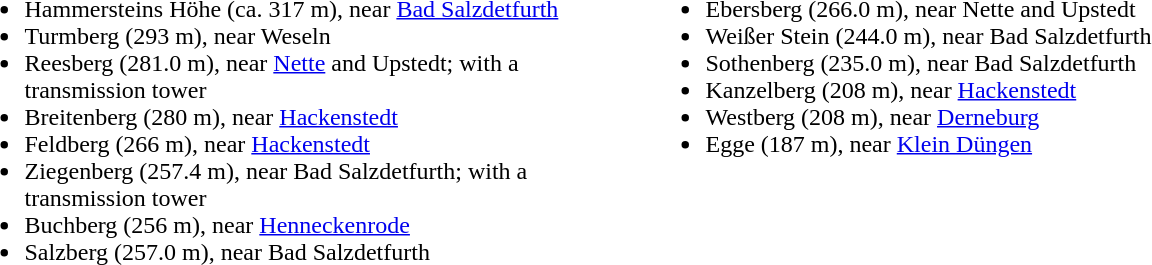<table>
<tr>
<td width = "450" valign=top><br><ul><li>Hammersteins Höhe (ca. 317 m), near <a href='#'>Bad Salzdetfurth</a></li><li>Turmberg (293 m), near Weseln</li><li>Reesberg (281.0 m), near <a href='#'>Nette</a> and Upstedt; with a transmission tower</li><li>Breitenberg (280 m), near <a href='#'>Hackenstedt</a></li><li>Feldberg (266 m), near <a href='#'>Hackenstedt</a></li><li>Ziegenberg (257.4 m), near Bad Salzdetfurth; with a transmission tower</li><li>Buchberg (256 m), near <a href='#'>Henneckenrode</a></li><li>Salzberg (257.0 m), near Bad Salzdetfurth</li></ul></td>
<td valign=top><br><ul><li>Ebersberg (266.0 m), near Nette and Upstedt</li><li>Weißer Stein (244.0 m), near Bad Salzdetfurth</li><li>Sothenberg (235.0 m), near Bad Salzdetfurth</li><li>Kanzelberg (208 m), near <a href='#'>Hackenstedt</a></li><li>Westberg (208 m), near <a href='#'>Derneburg</a></li><li>Egge (187 m), near <a href='#'>Klein Düngen</a></li></ul></td>
</tr>
</table>
